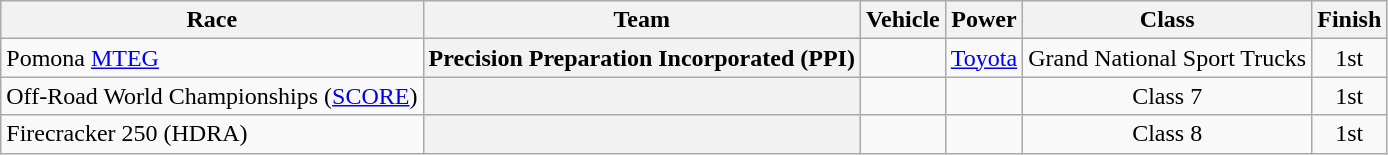<table class="wikitable">
<tr>
<th>Race</th>
<th>Team</th>
<th>Vehicle</th>
<th>Power</th>
<th>Class</th>
<th>Finish</th>
</tr>
<tr>
<td>Pomona <a href='#'>MTEG</a></td>
<th>Precision Preparation Incorporated (PPI)</th>
<td></td>
<td><a href='#'>Toyota</a></td>
<td align=center>Grand National Sport Trucks</td>
<td align=center>1st</td>
</tr>
<tr>
<td>Off-Road World Championships (<a href='#'>SCORE</a>)</td>
<th></th>
<td></td>
<td></td>
<td align=center>Class 7</td>
<td align=center>1st</td>
</tr>
<tr>
<td>Firecracker 250 (HDRA)</td>
<th></th>
<td></td>
<td></td>
<td align=center>Class 8</td>
<td align=center>1st</td>
</tr>
</table>
